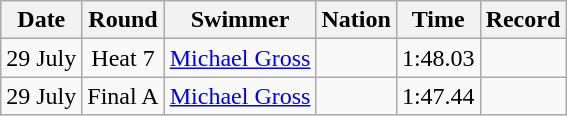<table class="wikitable sortable" style="text-align:center">
<tr>
<th>Date</th>
<th>Round</th>
<th>Swimmer</th>
<th>Nation</th>
<th>Time</th>
<th>Record</th>
</tr>
<tr>
<td>29 July</td>
<td>Heat 7</td>
<td align=left><a href='#'>Michael Gross</a></td>
<td align=left></td>
<td>1:48.03</td>
<td></td>
</tr>
<tr>
<td>29 July</td>
<td>Final A</td>
<td align=left><a href='#'>Michael Gross</a></td>
<td align=left></td>
<td>1:47.44</td>
<td></td>
</tr>
</table>
